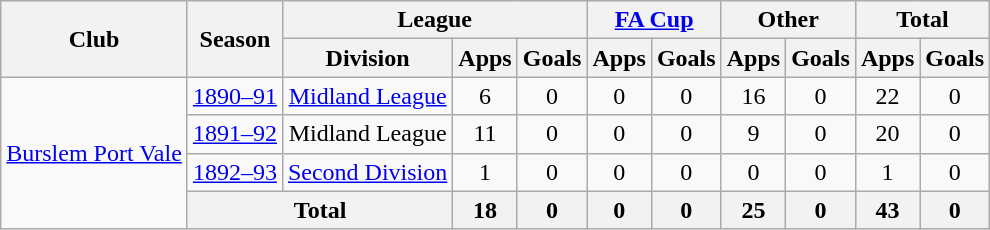<table class="wikitable" style="text-align:center">
<tr>
<th rowspan="2">Club</th>
<th rowspan="2">Season</th>
<th colspan="3">League</th>
<th colspan="2"><a href='#'>FA Cup</a></th>
<th colspan="2">Other</th>
<th colspan="2">Total</th>
</tr>
<tr>
<th>Division</th>
<th>Apps</th>
<th>Goals</th>
<th>Apps</th>
<th>Goals</th>
<th>Apps</th>
<th>Goals</th>
<th>Apps</th>
<th>Goals</th>
</tr>
<tr>
<td rowspan="4"><a href='#'>Burslem Port Vale</a></td>
<td><a href='#'>1890–91</a></td>
<td><a href='#'>Midland League</a></td>
<td>6</td>
<td>0</td>
<td>0</td>
<td>0</td>
<td>16</td>
<td>0</td>
<td>22</td>
<td>0</td>
</tr>
<tr>
<td><a href='#'>1891–92</a></td>
<td>Midland League</td>
<td>11</td>
<td>0</td>
<td>0</td>
<td>0</td>
<td>9</td>
<td>0</td>
<td>20</td>
<td>0</td>
</tr>
<tr>
<td><a href='#'>1892–93</a></td>
<td><a href='#'>Second Division</a></td>
<td>1</td>
<td>0</td>
<td>0</td>
<td>0</td>
<td>0</td>
<td>0</td>
<td>1</td>
<td>0</td>
</tr>
<tr>
<th colspan="2">Total</th>
<th>18</th>
<th>0</th>
<th>0</th>
<th>0</th>
<th>25</th>
<th>0</th>
<th>43</th>
<th>0</th>
</tr>
</table>
